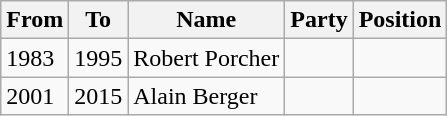<table class="wikitable">
<tr>
<th>From</th>
<th>To</th>
<th>Name</th>
<th>Party</th>
<th>Position</th>
</tr>
<tr>
<td>1983</td>
<td>1995</td>
<td>Robert Porcher</td>
<td></td>
<td></td>
</tr>
<tr>
<td>2001</td>
<td>2015</td>
<td>Alain Berger</td>
<td></td>
<td></td>
</tr>
</table>
